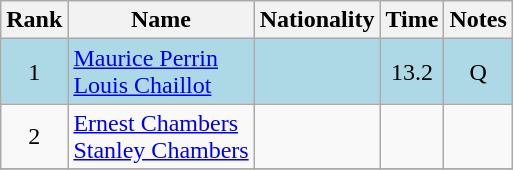<table class="wikitable sortable" style="text-align:center">
<tr>
<th>Rank</th>
<th>Name</th>
<th>Nationality</th>
<th>Time</th>
<th>Notes</th>
</tr>
<tr bgcolor=lightblue>
<td>1</td>
<td align=left><a href='#'>Maurice Perrin</a><br><a href='#'>Louis Chaillot</a></td>
<td align=left></td>
<td>13.2</td>
<td>Q</td>
</tr>
<tr>
<td>2</td>
<td align=left><a href='#'>Ernest Chambers</a><br><a href='#'>Stanley Chambers</a></td>
<td align=left></td>
<td></td>
<td></td>
</tr>
<tr>
</tr>
</table>
